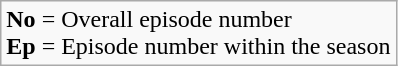<table class="wikitable" style="text-align: left">
<tr>
<td><strong>No</strong> = Overall episode number<br><strong>Ep</strong> = Episode number within the season</td>
</tr>
</table>
